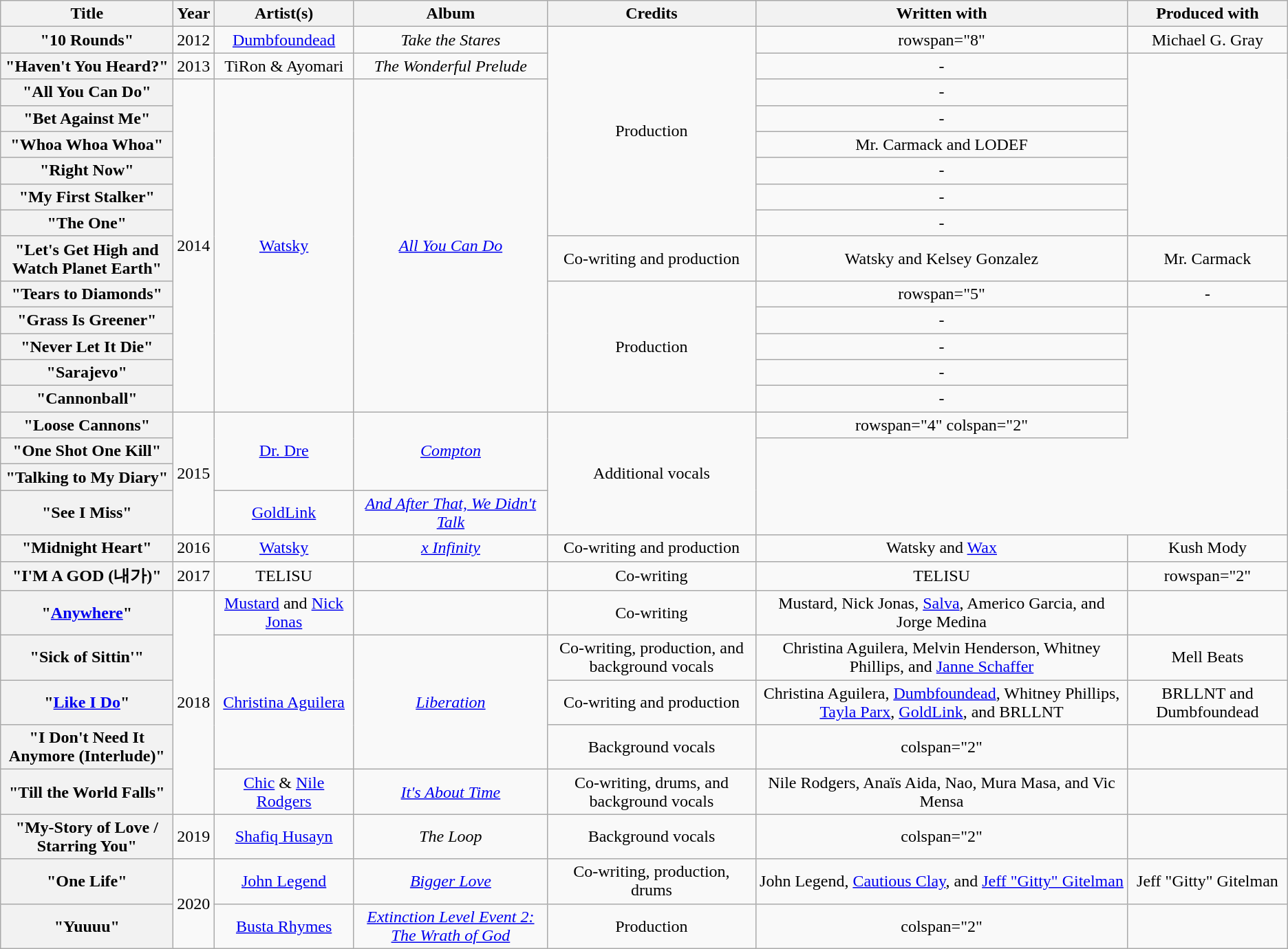<table class="wikitable plainrowheaders" style="text-align:center;">
<tr>
<th scope="col" style="width:160px;">Title</th>
<th scope="col">Year</th>
<th scope="col">Artist(s)</th>
<th scope="col" style="width:180px;">Album</th>
<th scope="col">Credits</th>
<th scope="col">Written with</th>
<th scope="col">Produced with</th>
</tr>
<tr>
<th scope="row">"10 Rounds"</th>
<td>2012</td>
<td><a href='#'>Dumbfoundead</a></td>
<td><em>Take the Stares</em></td>
<td rowspan="8">Production</td>
<td>rowspan="8" </td>
<td>Michael G. Gray</td>
</tr>
<tr>
<th scope="row">"Haven't You Heard?"</th>
<td>2013</td>
<td>TiRon & Ayomari</td>
<td><em>The Wonderful Prelude</em></td>
<td>-</td>
</tr>
<tr>
<th scope="row">"All You Can Do"<br></th>
<td rowspan="12">2014</td>
<td rowspan="12"><a href='#'>Watsky</a></td>
<td rowspan="12"><em><a href='#'>All You Can Do</a></em></td>
<td>-</td>
</tr>
<tr>
<th scope="row">"Bet Against Me"</th>
<td>-</td>
</tr>
<tr>
<th scope="row">"Whoa Whoa Whoa"</th>
<td>Mr. Carmack and LODEF</td>
</tr>
<tr>
<th scope="row">"Right Now"<br></th>
<td>-</td>
</tr>
<tr>
<th scope="row">"My First Stalker"</th>
<td>-</td>
</tr>
<tr>
<th scope="row">"The One"</th>
<td>-</td>
</tr>
<tr>
<th scope="row">"Let's Get High and Watch Planet Earth"</th>
<td>Co-writing and production</td>
<td>Watsky and Kelsey Gonzalez</td>
<td>Mr. Carmack</td>
</tr>
<tr>
<th scope="row">"Tears to Diamonds"</th>
<td rowspan="5">Production</td>
<td>rowspan="5" </td>
<td>-</td>
</tr>
<tr>
<th scope="row">"Grass Is Greener"</th>
<td>-</td>
</tr>
<tr>
<th scope="row">"Never Let It Die"</th>
<td>-</td>
</tr>
<tr>
<th scope="row">"Sarajevo"<br></th>
<td>-</td>
</tr>
<tr>
<th scope="row">"Cannonball"<br></th>
<td>-</td>
</tr>
<tr>
<th scope="row">"Loose Cannons"<br></th>
<td rowspan="4">2015</td>
<td rowspan="3"><a href='#'>Dr. Dre</a></td>
<td rowspan="3"><em><a href='#'>Compton</a></em></td>
<td rowspan="4">Additional vocals</td>
<td>rowspan="4" colspan="2" </td>
</tr>
<tr>
<th scope="row">"One Shot One Kill"<br></th>
</tr>
<tr>
<th scope="row">"Talking to My Diary"</th>
</tr>
<tr>
<th scope="row">"See I Miss"</th>
<td><a href='#'>GoldLink</a></td>
<td><em><a href='#'>And After That, We Didn't Talk</a></em></td>
</tr>
<tr>
<th scope="row">"Midnight Heart"<br></th>
<td>2016</td>
<td><a href='#'>Watsky</a></td>
<td><em><a href='#'>x Infinity</a></em></td>
<td>Co-writing and production</td>
<td>Watsky and <a href='#'>Wax</a></td>
<td>Kush Mody</td>
</tr>
<tr>
<th scope="row">"I'M A GOD (내가)"</th>
<td>2017</td>
<td>TELISU</td>
<td></td>
<td>Co-writing</td>
<td>TELISU</td>
<td>rowspan="2" </td>
</tr>
<tr>
<th scope="row">"<a href='#'>Anywhere</a>"</th>
<td rowspan="5">2018</td>
<td><a href='#'>Mustard</a> and <a href='#'>Nick Jonas</a></td>
<td></td>
<td>Co-writing</td>
<td>Mustard, Nick Jonas, <a href='#'>Salva</a>, Americo Garcia, and Jorge Medina</td>
</tr>
<tr>
<th scope="row">"Sick of Sittin'"</th>
<td rowspan="3"><a href='#'>Christina Aguilera</a></td>
<td rowspan="3"><em><a href='#'>Liberation</a></em></td>
<td>Co-writing, production, and background vocals</td>
<td>Christina Aguilera, Melvin Henderson, Whitney Phillips, and <a href='#'>Janne Schaffer</a></td>
<td>Mell Beats</td>
</tr>
<tr>
<th scope="row">"<a href='#'>Like I Do</a>"<br></th>
<td>Co-writing and production</td>
<td>Christina Aguilera, <a href='#'>Dumbfoundead</a>, Whitney Phillips, <a href='#'>Tayla Parx</a>, <a href='#'>GoldLink</a>, and BRLLNT</td>
<td>BRLLNT and Dumbfoundead</td>
</tr>
<tr>
<th scope="row">"I Don't Need It Anymore (Interlude)"</th>
<td>Background vocals</td>
<td>colspan="2" </td>
</tr>
<tr>
<th scope="row">"Till the World Falls"<br></th>
<td><a href='#'>Chic</a> & <a href='#'>Nile Rodgers</a></td>
<td><em><a href='#'>It's About Time</a></em></td>
<td>Co-writing, drums, and background vocals</td>
<td>Nile Rodgers, Anaïs Aida, Nao, Mura Masa, and Vic Mensa</td>
<td></td>
</tr>
<tr>
<th scope="row">"My-Story of Love / Starring You"</th>
<td>2019</td>
<td><a href='#'>Shafiq Husayn</a></td>
<td><em>The Loop</em></td>
<td>Background vocals</td>
<td>colspan="2" </td>
</tr>
<tr>
<th scope="row">"One Life"</th>
<td rowspan="2">2020</td>
<td><a href='#'>John Legend</a></td>
<td><em><a href='#'>Bigger Love</a></em></td>
<td>Co-writing, production, drums</td>
<td>John Legend, <a href='#'>Cautious Clay</a>, and <a href='#'>Jeff "Gitty" Gitelman</a></td>
<td>Jeff "Gitty" Gitelman</td>
</tr>
<tr>
<th scope="row">"Yuuuu"</th>
<td><a href='#'>Busta Rhymes</a></td>
<td><em><a href='#'>Extinction Level Event 2: The Wrath of God</a></em></td>
<td>Production</td>
<td>colspan="2" </td>
</tr>
</table>
